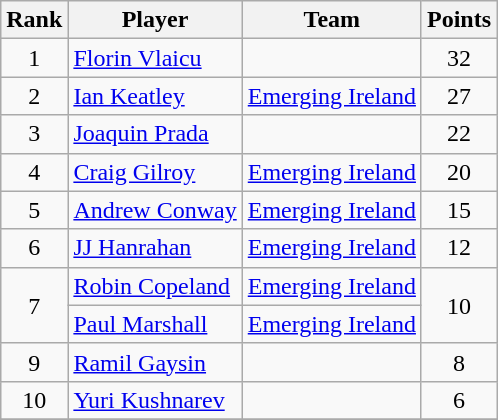<table class="wikitable">
<tr>
<th>Rank</th>
<th>Player</th>
<th>Team</th>
<th>Points</th>
</tr>
<tr>
<td style="text-align:center;">1</td>
<td><a href='#'>Florin Vlaicu</a></td>
<td></td>
<td style="text-align:center;">32</td>
</tr>
<tr>
<td style="text-align:center;">2</td>
<td><a href='#'>Ian Keatley</a></td>
<td> <a href='#'>Emerging Ireland</a></td>
<td style="text-align:center;">27</td>
</tr>
<tr>
<td style="text-align:center;">3</td>
<td><a href='#'>Joaquin Prada</a></td>
<td></td>
<td style="text-align:center;">22</td>
</tr>
<tr>
<td style="text-align:center;">4</td>
<td><a href='#'>Craig Gilroy</a></td>
<td> <a href='#'>Emerging Ireland</a></td>
<td style="text-align:center;">20</td>
</tr>
<tr>
<td style="text-align:center;">5</td>
<td><a href='#'>Andrew Conway</a></td>
<td> <a href='#'>Emerging Ireland</a></td>
<td style="text-align:center;">15</td>
</tr>
<tr>
<td style="text-align:center;">6</td>
<td><a href='#'>JJ Hanrahan</a></td>
<td> <a href='#'>Emerging Ireland</a></td>
<td style="text-align:center;">12</td>
</tr>
<tr>
<td rowspan="2" style="text-align:center;">7</td>
<td><a href='#'>Robin Copeland</a></td>
<td> <a href='#'>Emerging Ireland</a></td>
<td rowspan="2" style="text-align:center;">10</td>
</tr>
<tr>
<td><a href='#'>Paul Marshall</a></td>
<td> <a href='#'>Emerging Ireland</a></td>
</tr>
<tr>
<td style="text-align:center;">9</td>
<td><a href='#'>Ramil Gaysin</a></td>
<td></td>
<td style="text-align:center;">8</td>
</tr>
<tr>
<td style="text-align:center;">10</td>
<td><a href='#'>Yuri Kushnarev</a></td>
<td></td>
<td style="text-align:center;">6</td>
</tr>
<tr>
</tr>
</table>
